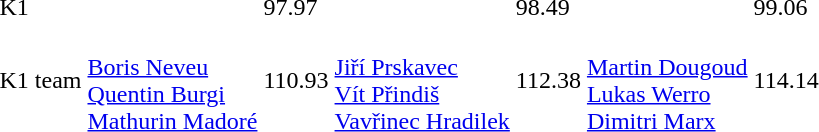<table>
<tr>
<td>K1</td>
<td></td>
<td>97.97</td>
<td></td>
<td>98.49</td>
<td></td>
<td>99.06</td>
</tr>
<tr>
<td>K1 team</td>
<td><br><a href='#'>Boris Neveu</a><br><a href='#'>Quentin Burgi</a><br><a href='#'>Mathurin Madoré</a></td>
<td>110.93</td>
<td><br><a href='#'>Jiří Prskavec</a><br><a href='#'>Vít Přindiš</a><br><a href='#'>Vavřinec Hradilek</a></td>
<td>112.38</td>
<td><br><a href='#'>Martin Dougoud</a><br><a href='#'>Lukas Werro</a><br><a href='#'>Dimitri Marx</a></td>
<td>114.14</td>
</tr>
</table>
